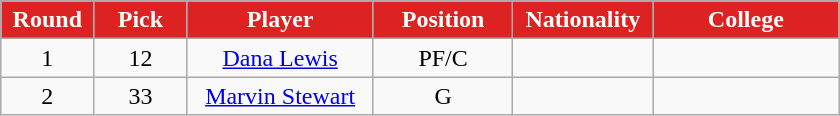<table class="wikitable sortable sortable">
<tr>
<th style="background:#d22; color:#FFFFFF" width="10%">Round</th>
<th style="background:#d22; color:#FFFFFF" width="10%">Pick</th>
<th style="background:#d22; color:#FFFFFF" width="20%">Player</th>
<th style="background:#d22; color:#FFFFFF" width="15%">Position</th>
<th style="background:#d22; color:#FFFFFF" width="15%">Nationality</th>
<th style="background:#d22; color:#FFFFFF" width="20%">College</th>
</tr>
<tr style="text-align: center">
<td>1</td>
<td>12</td>
<td><a href='#'>Dana Lewis</a></td>
<td>PF/C</td>
<td></td>
<td></td>
</tr>
<tr style="text-align: center">
<td>2</td>
<td>33</td>
<td><a href='#'>Marvin Stewart</a></td>
<td>G</td>
<td></td>
<td></td>
</tr>
</table>
